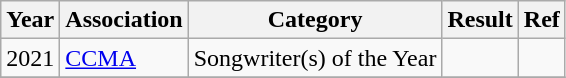<table class="wikitable">
<tr>
<th>Year</th>
<th>Association</th>
<th>Category</th>
<th>Result</th>
<th>Ref</th>
</tr>
<tr>
<td>2021</td>
<td><a href='#'>CCMA</a></td>
<td>Songwriter(s) of the Year</td>
<td></td>
<td></td>
</tr>
<tr>
</tr>
</table>
